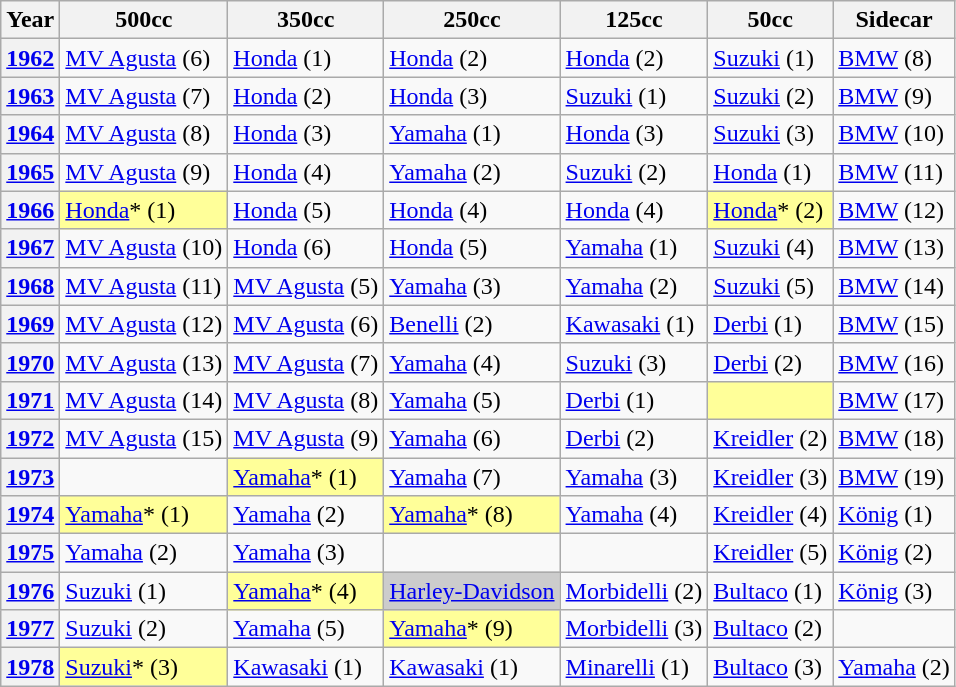<table class="wikitable">
<tr>
<th>Year</th>
<th>500cc</th>
<th>350cc</th>
<th>250cc</th>
<th>125cc</th>
<th>50cc</th>
<th>Sidecar</th>
</tr>
<tr>
<th><a href='#'>1962</a></th>
<td> <a href='#'>MV Agusta</a> (6)</td>
<td> <a href='#'>Honda</a> (1)</td>
<td> <a href='#'>Honda</a> (2)</td>
<td> <a href='#'>Honda</a> (2)</td>
<td> <a href='#'>Suzuki</a> (1)</td>
<td> <a href='#'>BMW</a> (8)</td>
</tr>
<tr>
<th><a href='#'>1963</a></th>
<td> <a href='#'>MV Agusta</a> (7)</td>
<td> <a href='#'>Honda</a> (2)</td>
<td> <a href='#'>Honda</a> (3)</td>
<td> <a href='#'>Suzuki</a> (1)</td>
<td> <a href='#'>Suzuki</a> (2)</td>
<td> <a href='#'>BMW</a> (9)</td>
</tr>
<tr>
<th><a href='#'>1964</a></th>
<td> <a href='#'>MV Agusta</a> (8)</td>
<td> <a href='#'>Honda</a> (3)</td>
<td> <a href='#'>Yamaha</a> (1)</td>
<td> <a href='#'>Honda</a> (3)</td>
<td> <a href='#'>Suzuki</a> (3)</td>
<td> <a href='#'>BMW</a> (10)</td>
</tr>
<tr>
<th><a href='#'>1965</a></th>
<td> <a href='#'>MV Agusta</a> (9)</td>
<td> <a href='#'>Honda</a> (4)</td>
<td> <a href='#'>Yamaha</a> (2)</td>
<td> <a href='#'>Suzuki</a> (2)</td>
<td> <a href='#'>Honda</a> (1)</td>
<td> <a href='#'>BMW</a> (11)</td>
</tr>
<tr>
<th><a href='#'>1966</a></th>
<td style="background:#ffff99;"> <a href='#'>Honda</a>* (1)</td>
<td> <a href='#'>Honda</a> (5)</td>
<td> <a href='#'>Honda</a> (4)</td>
<td> <a href='#'>Honda</a> (4)</td>
<td style="background:#ffff99;"> <a href='#'>Honda</a>* (2)</td>
<td> <a href='#'>BMW</a> (12)</td>
</tr>
<tr>
<th><a href='#'>1967</a></th>
<td> <a href='#'>MV Agusta</a> (10)</td>
<td> <a href='#'>Honda</a> (6)</td>
<td> <a href='#'>Honda</a> (5)</td>
<td> <a href='#'>Yamaha</a> (1)</td>
<td> <a href='#'>Suzuki</a> (4)</td>
<td> <a href='#'>BMW</a> (13)</td>
</tr>
<tr>
<th><a href='#'>1968</a></th>
<td> <a href='#'>MV Agusta</a> (11)</td>
<td> <a href='#'>MV Agusta</a> (5)</td>
<td> <a href='#'>Yamaha</a> (3)</td>
<td> <a href='#'>Yamaha</a> (2)</td>
<td> <a href='#'>Suzuki</a> (5)</td>
<td> <a href='#'>BMW</a> (14)</td>
</tr>
<tr>
<th><a href='#'>1969</a></th>
<td> <a href='#'>MV Agusta</a> (12)</td>
<td> <a href='#'>MV Agusta</a> (6)</td>
<td> <a href='#'>Benelli</a> (2)</td>
<td> <a href='#'>Kawasaki</a> (1)</td>
<td> <a href='#'>Derbi</a> (1)</td>
<td> <a href='#'>BMW</a> (15)</td>
</tr>
<tr>
<th><a href='#'>1970</a></th>
<td> <a href='#'>MV Agusta</a> (13)</td>
<td> <a href='#'>MV Agusta</a> (7)</td>
<td> <a href='#'>Yamaha</a> (4)</td>
<td> <a href='#'>Suzuki</a> (3)</td>
<td> <a href='#'>Derbi</a> (2)</td>
<td> <a href='#'>BMW</a> (16)</td>
</tr>
<tr>
<th><a href='#'>1971</a></th>
<td> <a href='#'>MV Agusta</a> (14)</td>
<td> <a href='#'>MV Agusta</a> (8)</td>
<td> <a href='#'>Yamaha</a> (5)</td>
<td> <a href='#'>Derbi</a> (1)</td>
<td style="background:#ffff99;"></td>
<td> <a href='#'>BMW</a> (17)</td>
</tr>
<tr>
<th><a href='#'>1972</a></th>
<td> <a href='#'>MV Agusta</a> (15)</td>
<td> <a href='#'>MV Agusta</a> (9)</td>
<td> <a href='#'>Yamaha</a> (6)</td>
<td> <a href='#'>Derbi</a> (2)</td>
<td> <a href='#'>Kreidler</a> (2)</td>
<td> <a href='#'>BMW</a> (18)</td>
</tr>
<tr>
<th><a href='#'>1973</a></th>
<td></td>
<td style="background:#ffff99;"> <a href='#'>Yamaha</a>* (1)</td>
<td> <a href='#'>Yamaha</a> (7)</td>
<td> <a href='#'>Yamaha</a> (3)</td>
<td> <a href='#'>Kreidler</a> (3)</td>
<td> <a href='#'>BMW</a> (19)</td>
</tr>
<tr>
<th><a href='#'>1974</a></th>
<td style="background:#ffff99;"> <a href='#'>Yamaha</a>* (1)</td>
<td> <a href='#'>Yamaha</a> (2)</td>
<td style="background:#ffff99;"> <a href='#'>Yamaha</a>* (8)</td>
<td> <a href='#'>Yamaha</a> (4)</td>
<td> <a href='#'>Kreidler</a> (4)</td>
<td> <a href='#'>König</a> (1)</td>
</tr>
<tr>
<th><a href='#'>1975</a></th>
<td> <a href='#'>Yamaha</a> (2)</td>
<td> <a href='#'>Yamaha</a> (3)</td>
<td></td>
<td></td>
<td> <a href='#'>Kreidler</a> (5)</td>
<td> <a href='#'>König</a> (2)</td>
</tr>
<tr>
<th><a href='#'>1976</a></th>
<td> <a href='#'>Suzuki</a> (1)</td>
<td style="background:#ffff99;"> <a href='#'>Yamaha</a>* (4)</td>
<td style="background:#cccccc;"> <a href='#'>Harley-Davidson</a></td>
<td> <a href='#'>Morbidelli</a> (2)</td>
<td> <a href='#'>Bultaco</a> (1)</td>
<td> <a href='#'>König</a> (3)</td>
</tr>
<tr>
<th><a href='#'>1977</a></th>
<td> <a href='#'>Suzuki</a> (2)</td>
<td> <a href='#'>Yamaha</a> (5)</td>
<td style="background:#ffff99;"> <a href='#'>Yamaha</a>* (9)</td>
<td> <a href='#'>Morbidelli</a> (3)</td>
<td> <a href='#'>Bultaco</a> (2)</td>
<td></td>
</tr>
<tr>
<th><a href='#'>1978</a></th>
<td style="background:#ffff99;"> <a href='#'>Suzuki</a>* (3)</td>
<td> <a href='#'>Kawasaki</a> (1)</td>
<td> <a href='#'>Kawasaki</a> (1)</td>
<td> <a href='#'>Minarelli</a> (1)</td>
<td> <a href='#'>Bultaco</a> (3)</td>
<td> <a href='#'>Yamaha</a> (2)</td>
</tr>
</table>
